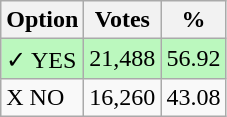<table class="wikitable">
<tr>
<th>Option</th>
<th>Votes</th>
<th>%</th>
</tr>
<tr>
<td style=background:#bbf8be>✓ YES</td>
<td style=background:#bbf8be>21,488</td>
<td style=background:#bbf8be>56.92</td>
</tr>
<tr>
<td>X NO</td>
<td>16,260</td>
<td>43.08</td>
</tr>
</table>
